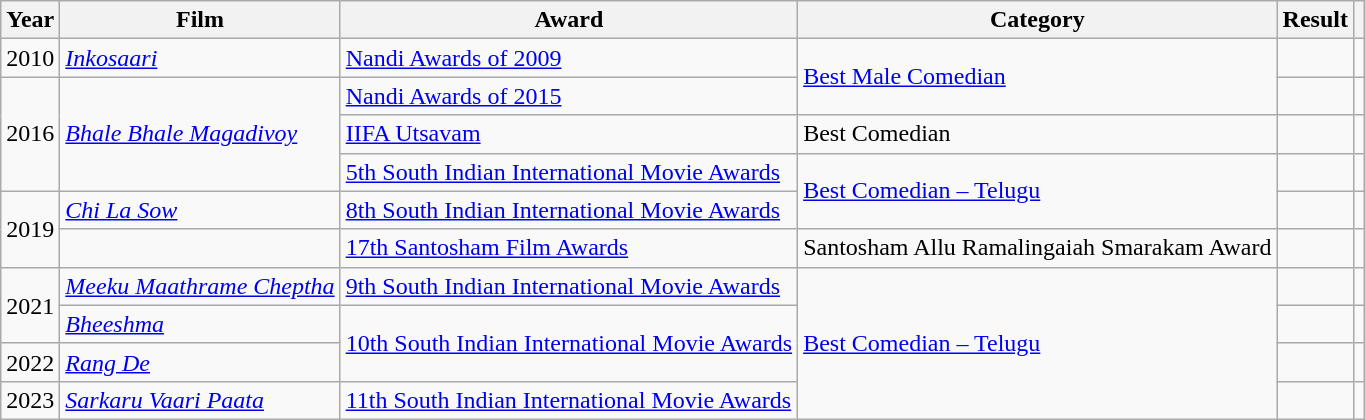<table class="wikitable sortable">
<tr>
<th>Year</th>
<th>Film</th>
<th>Award</th>
<th>Category</th>
<th>Result</th>
<th class="unsortable"></th>
</tr>
<tr>
<td>2010</td>
<td><em><a href='#'>Inkosaari</a></em></td>
<td><a href='#'>Nandi Awards of 2009</a></td>
<td rowspan="2"><a href='#'>Best Male Comedian</a></td>
<td></td>
<td></td>
</tr>
<tr>
<td rowspan="3">2016</td>
<td rowspan="3"><em><a href='#'>Bhale Bhale Magadivoy</a></em></td>
<td><a href='#'>Nandi Awards of 2015</a></td>
<td></td>
<td></td>
</tr>
<tr>
<td><a href='#'>IIFA Utsavam</a></td>
<td>Best Comedian</td>
<td></td>
<td></td>
</tr>
<tr>
<td><a href='#'>5th South Indian International Movie Awards</a></td>
<td rowspan="2"><a href='#'>Best Comedian – Telugu</a></td>
<td></td>
<td></td>
</tr>
<tr>
<td rowspan="2">2019</td>
<td><em><a href='#'>Chi La Sow</a></em></td>
<td><a href='#'>8th South Indian International Movie Awards</a></td>
<td></td>
<td></td>
</tr>
<tr>
<td></td>
<td><a href='#'>17th Santosham Film Awards</a></td>
<td>Santosham Allu Ramalingaiah Smarakam Award</td>
<td></td>
<td></td>
</tr>
<tr>
<td rowspan="2">2021</td>
<td><em><a href='#'>Meeku Maathrame Cheptha</a></em></td>
<td><a href='#'>9th South Indian International Movie Awards</a></td>
<td rowspan="4"><a href='#'>Best Comedian – Telugu</a></td>
<td></td>
<td></td>
</tr>
<tr>
<td><em><a href='#'>Bheeshma</a></em></td>
<td rowspan="2"><a href='#'>10th South Indian International Movie Awards</a></td>
<td></td>
<td></td>
</tr>
<tr>
<td rowspan="1">2022</td>
<td><em><a href='#'>Rang De</a></em></td>
<td></td>
<td></td>
</tr>
<tr>
<td>2023</td>
<td><em><a href='#'>Sarkaru Vaari Paata</a></em></td>
<td><a href='#'>11th South Indian International Movie Awards</a></td>
<td></td>
<td></td>
</tr>
</table>
